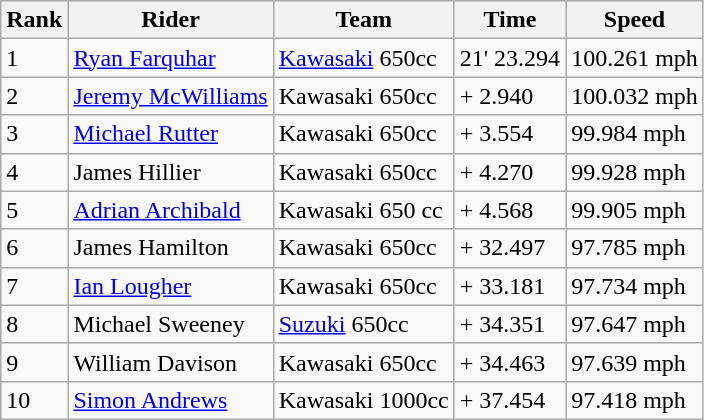<table class="wikitable">
<tr style="background:#efefef;">
<th>Rank</th>
<th>Rider</th>
<th>Team</th>
<th>Time</th>
<th>Speed</th>
</tr>
<tr>
<td>1</td>
<td> <a href='#'>Ryan Farquhar</a></td>
<td><a href='#'>Kawasaki</a> 650cc</td>
<td>21' 23.294</td>
<td>100.261 mph</td>
</tr>
<tr>
<td>2</td>
<td> <a href='#'>Jeremy McWilliams</a></td>
<td>Kawasaki 650cc</td>
<td>+ 2.940</td>
<td>100.032 mph</td>
</tr>
<tr>
<td>3</td>
<td> <a href='#'>Michael Rutter</a></td>
<td>Kawasaki 650cc</td>
<td>+ 3.554</td>
<td>99.984 mph</td>
</tr>
<tr>
<td>4</td>
<td> James Hillier</td>
<td>Kawasaki 650cc</td>
<td>+ 4.270</td>
<td>99.928 mph</td>
</tr>
<tr>
<td>5</td>
<td> <a href='#'>Adrian Archibald</a></td>
<td>Kawasaki 650 cc</td>
<td>+ 4.568</td>
<td>99.905 mph</td>
</tr>
<tr>
<td>6</td>
<td> James Hamilton</td>
<td>Kawasaki 650cc</td>
<td>+ 32.497</td>
<td>97.785 mph</td>
</tr>
<tr>
<td>7</td>
<td> <a href='#'>Ian Lougher</a></td>
<td>Kawasaki 650cc</td>
<td>+ 33.181</td>
<td>97.734 mph</td>
</tr>
<tr>
<td>8</td>
<td> Michael Sweeney</td>
<td><a href='#'>Suzuki</a> 650cc</td>
<td>+ 34.351</td>
<td>97.647 mph</td>
</tr>
<tr>
<td>9</td>
<td> William Davison</td>
<td>Kawasaki 650cc</td>
<td>+ 34.463</td>
<td>97.639 mph</td>
</tr>
<tr>
<td>10</td>
<td> <a href='#'>Simon Andrews</a></td>
<td>Kawasaki 1000cc</td>
<td>+ 37.454</td>
<td>97.418 mph</td>
</tr>
</table>
